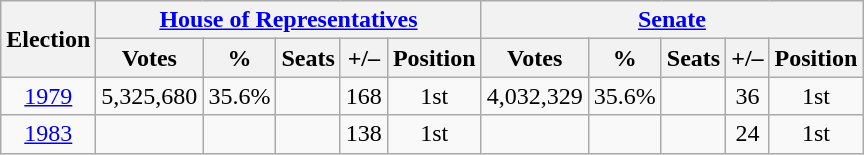<table class="wikitable" style="text-align:center">
<tr>
<th rowspan="2">Election</th>
<th colspan="5"><a href='#'>House of Representatives</a></th>
<th colspan="5"><a href='#'>Senate</a></th>
</tr>
<tr>
<th>Votes</th>
<th>%</th>
<th>Seats</th>
<th>+/–</th>
<th>Position</th>
<th>Votes</th>
<th>%</th>
<th>Seats</th>
<th>+/–</th>
<th>Position</th>
</tr>
<tr>
<td><a href='#'>1979</a></td>
<td>5,325,680</td>
<td>35.6%</td>
<td></td>
<td> 168</td>
<td> 1st</td>
<td>4,032,329</td>
<td>35.6%</td>
<td></td>
<td> 36</td>
<td> 1st</td>
</tr>
<tr>
<td><a href='#'>1983</a></td>
<td></td>
<td></td>
<td></td>
<td> 138</td>
<td> 1st</td>
<td></td>
<td></td>
<td></td>
<td> 24</td>
<td> 1st</td>
</tr>
</table>
